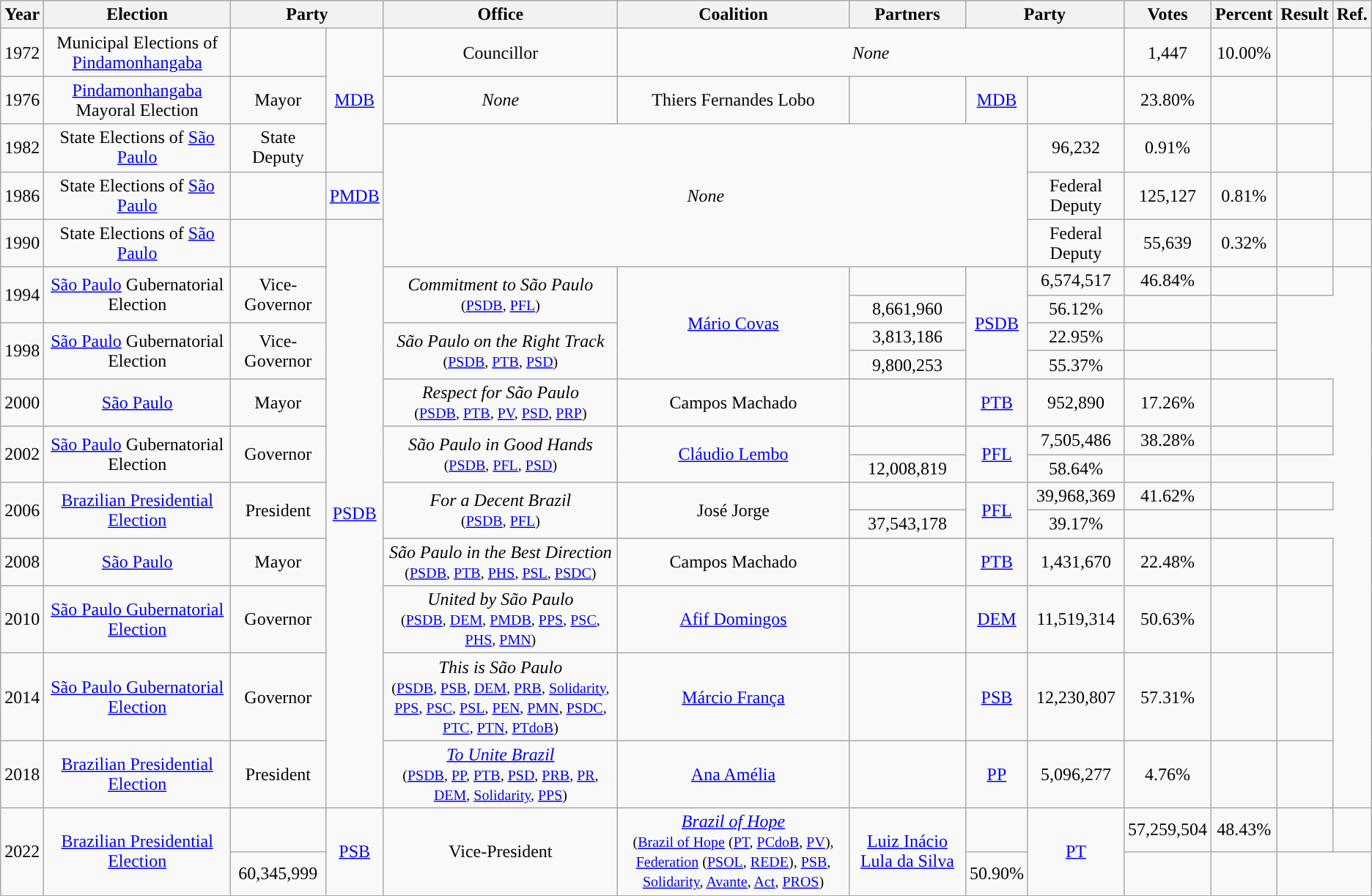<table class="wikitable" style="text-align:center">
<tr>
<th>Year</th>
<th>Election</th>
<th colspan="2">Party</th>
<th>Office</th>
<th>Coalition</th>
<th>Partners</th>
<th colspan="2">Party</th>
<th>Votes</th>
<th>Percent</th>
<th>Result</th>
<th>Ref.</th>
</tr>
<tr>
<td>1972</td>
<td>Municipal Elections of <a href='#'>Pindamonhangaba</a></td>
<td style="background-color:"></td>
<td rowspan="3"><a href='#'>MDB</a></td>
<td>Councillor</td>
<td colspan="4"><em>None</em></td>
<td>1,447</td>
<td>10.00%</td>
<td></td>
<td></td>
</tr>
<tr>
<td>1976</td>
<td><a href='#'>Pindamonhangaba</a> Mayoral Election</td>
<td>Mayor</td>
<td><em>None</em></td>
<td>Thiers Fernandes Lobo</td>
<td style="background-color:"></td>
<td><a href='#'>MDB</a></td>
<td></td>
<td>23.80%</td>
<td></td>
<td></td>
</tr>
<tr>
<td>1982</td>
<td>State Elections of <a href='#'>São Paulo</a></td>
<td>State Deputy</td>
<td colspan="4" rowspan="3"><em>None</em></td>
<td>96,232</td>
<td>0.91%</td>
<td></td>
<td></td>
</tr>
<tr>
<td>1986</td>
<td>State Elections of <a href='#'>São Paulo</a></td>
<td style="background-color:"></td>
<td><a href='#'>PMDB</a></td>
<td>Federal Deputy</td>
<td>125,127</td>
<td>0.81%</td>
<td></td>
<td></td>
</tr>
<tr>
<td>1990</td>
<td>State Elections of <a href='#'>São Paulo</a></td>
<td style="background-color:"></td>
<td rowspan="14"><a href='#'>PSDB</a></td>
<td>Federal Deputy</td>
<td>55,639</td>
<td>0.32%</td>
<td></td>
<td></td>
</tr>
<tr>
<td rowspan="2">1994</td>
<td rowspan="2"><a href='#'>São Paulo</a> Gubernatorial Election</td>
<td rowspan="2">Vice-Governor</td>
<td rowspan="2"><em>Commitment to São Paulo</em><br><small>(<a href='#'>PSDB</a>, <a href='#'>PFL</a>)</small></td>
<td rowspan="4"><a href='#'>Mário Covas</a></td>
<td style="background-color:"></td>
<td rowspan="4"><a href='#'>PSDB</a></td>
<td>6,574,517</td>
<td>46.84%</td>
<td></td>
<td></td>
</tr>
<tr>
<td>8,661,960</td>
<td>56.12%</td>
<td><br><small><em></em></small></td>
<td></td>
</tr>
<tr>
<td rowspan="2">1998</td>
<td rowspan="2"><a href='#'>São Paulo</a> Gubernatorial Election</td>
<td rowspan="2">Vice-Governor</td>
<td rowspan="2"><em>São Paulo on the Right Track</em><br><small>(<a href='#'>PSDB</a>, <a href='#'>PTB</a>, <a href='#'>PSD</a>)</small></td>
<td>3,813,186</td>
<td>22.95%</td>
<td></td>
<td></td>
</tr>
<tr>
<td>9,800,253</td>
<td>55.37%</td>
<td><br><small><em></em></small></td>
<td></td>
</tr>
<tr>
<td>2000</td>
<td><a href='#'>São Paulo</a> </td>
<td>Mayor</td>
<td><em>Respect for São Paulo</em><br><small>(<a href='#'>PSDB</a>, <a href='#'>PTB</a>, <a href='#'>PV</a>, <a href='#'>PSD</a>, <a href='#'>PRP</a>)</small></td>
<td>Campos Machado</td>
<td style="background-color:"></td>
<td><a href='#'>PTB</a></td>
<td>952,890</td>
<td>17.26%</td>
<td><br><small><em></em></small></td>
<td></td>
</tr>
<tr>
<td rowspan="2">2002</td>
<td rowspan="2"><a href='#'>São Paulo</a> Gubernatorial Election</td>
<td rowspan="2">Governor</td>
<td rowspan="2"><em>São Paulo in Good Hands</em><br><small>(<a href='#'>PSDB</a>, <a href='#'>PFL</a>, <a href='#'>PSD</a>)</small></td>
<td rowspan="2"><a href='#'>Cláudio Lembo</a></td>
<td style="background-color:"></td>
<td rowspan="2"><a href='#'>PFL</a></td>
<td>7,505,486</td>
<td>38.28%</td>
<td></td>
<td></td>
</tr>
<tr>
<td>12,008,819</td>
<td>58.64%</td>
<td><br><small><em></em></small></td>
<td></td>
</tr>
<tr>
<td rowspan="2">2006</td>
<td rowspan="2"><a href='#'>Brazilian Presidential Election</a></td>
<td rowspan="2">President</td>
<td rowspan="2"><em>For a Decent Brazil</em><br><small>(<a href='#'>PSDB</a>, <a href='#'>PFL</a>)</small></td>
<td rowspan="2">José Jorge</td>
<td style="background-color:"></td>
<td rowspan="2"><a href='#'>PFL</a></td>
<td>39,968,369</td>
<td>41.62%</td>
<td></td>
<td></td>
</tr>
<tr>
<td>37,543,178</td>
<td>39.17%</td>
<td><br><small><em></em></small></td>
<td></td>
</tr>
<tr>
<td>2008</td>
<td><a href='#'>São Paulo</a> </td>
<td>Mayor</td>
<td><em>São Paulo in the Best Direction</em><br><small>(<a href='#'>PSDB</a>, <a href='#'>PTB</a>, <a href='#'>PHS</a>, <a href='#'>PSL</a>, <a href='#'>PSDC</a>)</small></td>
<td>Campos Machado</td>
<td style="background-color:"></td>
<td><a href='#'>PTB</a></td>
<td>1,431,670</td>
<td>22.48%</td>
<td><br><small><em></em></small></td>
<td></td>
</tr>
<tr>
<td>2010</td>
<td><a href='#'>São Paulo Gubernatorial Election</a></td>
<td>Governor</td>
<td><em>United by São Paulo</em><br><small>(<a href='#'>PSDB</a>, <a href='#'>DEM</a>, <a href='#'>PMDB</a>, <a href='#'>PPS</a>, <a href='#'>PSC</a>, <a href='#'>PHS</a>, <a href='#'>PMN</a>)</small></td>
<td><a href='#'>Afif Domingos</a></td>
<td style="background-color:"></td>
<td><a href='#'>DEM</a></td>
<td>11,519,314</td>
<td>50.63%</td>
<td><br><small><em></em></small></td>
<td></td>
</tr>
<tr>
<td>2014</td>
<td><a href='#'>São Paulo Gubernatorial Election</a></td>
<td>Governor</td>
<td><em>This is São Paulo</em><br><small>(<a href='#'>PSDB</a>, <a href='#'>PSB</a>, <a href='#'>DEM</a>, <a href='#'>PRB</a>, <a href='#'>Solidarity</a>, <a href='#'>PPS</a>, <a href='#'>PSC</a>, <a href='#'>PSL</a>, <a href='#'>PEN</a>, <a href='#'>PMN</a>, <a href='#'>PSDC</a>, <a href='#'>PTC</a>, <a href='#'>PTN</a>, <a href='#'>PTdoB</a>)</small></td>
<td><a href='#'>Márcio França</a></td>
<td style="background-color:"></td>
<td><a href='#'>PSB</a></td>
<td>12,230,807</td>
<td>57.31%</td>
<td><br><small><em></em></small></td>
<td></td>
</tr>
<tr>
<td>2018</td>
<td><a href='#'>Brazilian Presidential Election</a></td>
<td>President</td>
<td><em><a href='#'>To Unite Brazil</a></em><br><small>(<a href='#'>PSDB</a>, <a href='#'>PP</a>, <a href='#'>PTB</a>, <a href='#'>PSD</a>, <a href='#'>PRB</a>, <a href='#'>PR</a>, <a href='#'>DEM</a>, <a href='#'>Solidarity</a>, <a href='#'>PPS</a>)</small></td>
<td><a href='#'>Ana Amélia</a></td>
<td style="background-color:"></td>
<td><a href='#'>PP</a></td>
<td>5,096,277</td>
<td>4.76%</td>
<td><br><small><em></em></small></td>
<td></td>
</tr>
<tr>
<td rowspan="2">2022</td>
<td rowspan="2"><a href='#'>Brazilian Presidential Election</a></td>
<td style="background-color:"></td>
<td rowspan="2"><a href='#'>PSB</a></td>
<td rowspan="2">Vice-President</td>
<td rowspan="2"><em><a href='#'>Brazil of Hope</a></em><br><small>(<a href='#'>Brazil of Hope</a> (<a href='#'>PT</a>, <a href='#'>PCdoB</a>, <a href='#'>PV</a>), <a href='#'> Federation</a> (<a href='#'>PSOL</a>, <a href='#'>REDE</a>), <a href='#'>PSB</a>, <a href='#'>Solidarity</a>, <a href='#'>Avante</a>, <a href='#'>Act</a>, <a href='#'>PROS</a>)</small></td>
<td rowspan="2"><a href='#'>Luiz Inácio Lula da Silva</a></td>
<td style="background-color:"></td>
<td rowspan="2"><a href='#'>PT</a></td>
<td>57,259,504</td>
<td>48.43%</td>
<td></td>
<td></td>
</tr>
<tr>
<td>60,345,999</td>
<td>50.90%</td>
<td><br><small><em></em></small></td>
<td></td>
</tr>
<tr>
</tr>
</table>
